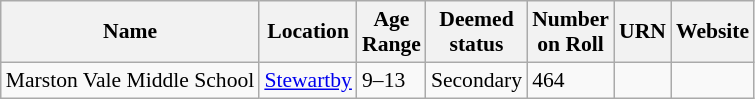<table class="wikitable sortable" style="font-size:90%;">
<tr>
<th>Name</th>
<th>Location</th>
<th>Age<br>Range</th>
<th>Deemed<br>status</th>
<th>Number<br>on Roll</th>
<th class="unsortable">URN</th>
<th class="unsortable">Website</th>
</tr>
<tr>
<td>Marston Vale Middle School</td>
<td><a href='#'>Stewartby</a></td>
<td>9–13</td>
<td>Secondary</td>
<td>464</td>
<td></td>
<td></td>
</tr>
</table>
